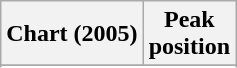<table class="wikitable sortable plainrowheaders" style="text-align:center">
<tr>
<th scope="col">Chart (2005)</th>
<th scope="col">Peak<br>position</th>
</tr>
<tr>
</tr>
<tr>
</tr>
<tr>
</tr>
<tr>
</tr>
<tr>
</tr>
<tr>
</tr>
<tr>
</tr>
<tr>
</tr>
<tr>
</tr>
<tr>
</tr>
<tr>
</tr>
</table>
